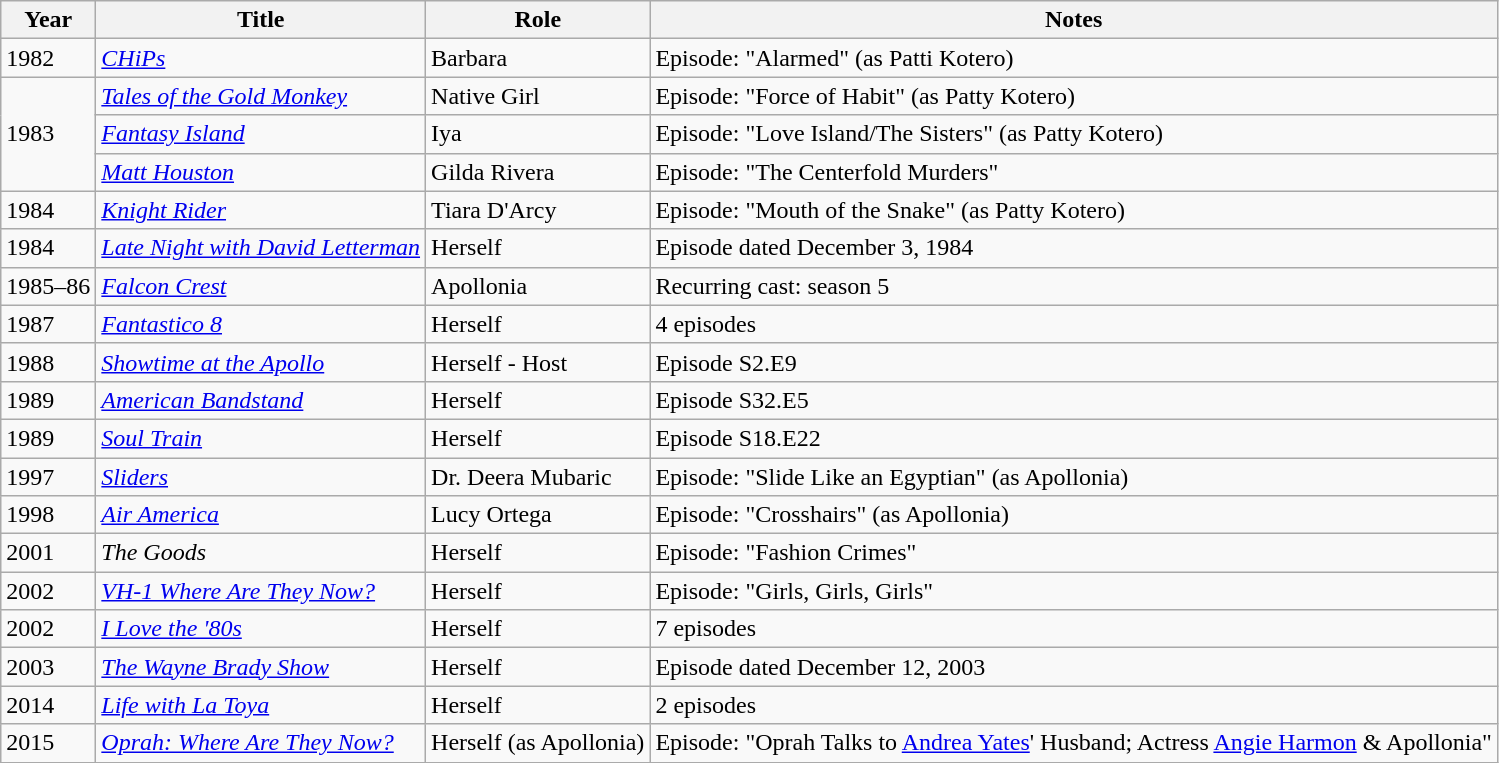<table class="wikitable plainrowheaders sortable" style="margin-right: 0;">
<tr>
<th scope="col">Year</th>
<th scope="col">Title</th>
<th scope="col">Role</th>
<th scope="col" class="unsortable">Notes</th>
</tr>
<tr>
<td>1982</td>
<td><em><a href='#'>CHiPs</a></em></td>
<td>Barbara</td>
<td>Episode: "Alarmed" (as Patti Kotero)</td>
</tr>
<tr>
<td rowspan=3>1983</td>
<td><em><a href='#'>Tales of the Gold Monkey</a></em></td>
<td>Native Girl</td>
<td>Episode: "Force of Habit" (as Patty Kotero)</td>
</tr>
<tr>
<td><em><a href='#'>Fantasy Island</a></em></td>
<td>Iya</td>
<td>Episode: "Love Island/The Sisters" (as Patty Kotero)</td>
</tr>
<tr>
<td><em><a href='#'>Matt Houston</a></em></td>
<td>Gilda Rivera</td>
<td>Episode: "The Centerfold Murders"</td>
</tr>
<tr>
<td>1984</td>
<td><em><a href='#'>Knight Rider</a></em></td>
<td>Tiara D'Arcy</td>
<td>Episode: "Mouth of the Snake" (as Patty Kotero)</td>
</tr>
<tr>
<td>1984</td>
<td><em><a href='#'>Late Night with David Letterman</a></em></td>
<td>Herself</td>
<td>Episode dated December 3, 1984</td>
</tr>
<tr>
<td>1985–86</td>
<td><em><a href='#'>Falcon Crest</a></em></td>
<td>Apollonia</td>
<td>Recurring cast: season 5</td>
</tr>
<tr>
<td>1987</td>
<td><em><a href='#'>Fantastico 8</a></em></td>
<td>Herself</td>
<td>4 episodes</td>
</tr>
<tr>
<td>1988</td>
<td><em><a href='#'>Showtime at the Apollo</a></em></td>
<td>Herself - Host</td>
<td>Episode S2.E9</td>
</tr>
<tr>
<td>1989</td>
<td><em><a href='#'>American Bandstand</a></em></td>
<td>Herself</td>
<td>Episode S32.E5</td>
</tr>
<tr>
<td>1989</td>
<td><em><a href='#'>Soul Train</a></em></td>
<td>Herself</td>
<td>Episode S18.E22</td>
</tr>
<tr>
<td>1997</td>
<td><em><a href='#'>Sliders</a></em></td>
<td>Dr. Deera Mubaric</td>
<td>Episode: "Slide Like an Egyptian" (as Apollonia)</td>
</tr>
<tr>
<td>1998</td>
<td><em><a href='#'>Air America</a></em></td>
<td>Lucy Ortega</td>
<td>Episode: "Crosshairs" (as Apollonia)</td>
</tr>
<tr>
<td>2001</td>
<td><em>The Goods</em></td>
<td>Herself</td>
<td>Episode: "Fashion Crimes"</td>
</tr>
<tr>
<td>2002</td>
<td><em><a href='#'>VH-1 Where Are They Now?</a></em></td>
<td>Herself</td>
<td>Episode: "Girls, Girls, Girls"</td>
</tr>
<tr>
<td>2002</td>
<td><em><a href='#'>I Love the '80s</a></em></td>
<td>Herself</td>
<td>7 episodes</td>
</tr>
<tr>
<td>2003</td>
<td><em><a href='#'>The Wayne Brady Show</a></em></td>
<td>Herself</td>
<td>Episode dated December 12, 2003</td>
</tr>
<tr>
<td>2014</td>
<td><em><a href='#'>Life with La Toya</a></em></td>
<td>Herself</td>
<td>2 episodes</td>
</tr>
<tr>
<td>2015</td>
<td><em><a href='#'>Oprah: Where Are They Now?</a></em></td>
<td>Herself (as Apollonia)</td>
<td>Episode: "Oprah Talks to <a href='#'>Andrea Yates</a>' Husband; Actress <a href='#'>Angie Harmon</a> & Apollonia"</td>
</tr>
</table>
